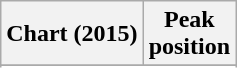<table class="wikitable sortable plainrowheaders" style="text-align:center">
<tr>
<th scope="col">Chart (2015)</th>
<th scope="col">Peak<br> position</th>
</tr>
<tr>
</tr>
<tr>
</tr>
<tr>
</tr>
<tr>
</tr>
<tr>
</tr>
<tr>
</tr>
<tr>
</tr>
<tr>
</tr>
<tr>
</tr>
<tr>
</tr>
<tr>
</tr>
<tr>
</tr>
<tr>
</tr>
</table>
